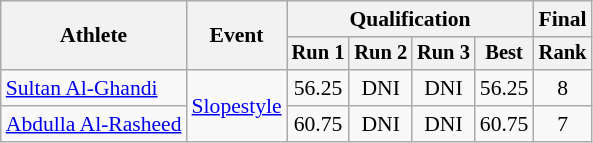<table class=wikitable style=font-size:90%;text-align:center>
<tr>
<th rowspan=2>Athlete</th>
<th rowspan=2>Event</th>
<th colspan=4>Qualification</th>
<th colspan=5>Final</th>
</tr>
<tr style=font-size:95%>
<th>Run 1</th>
<th>Run 2</th>
<th>Run 3</th>
<th>Best</th>
<th>Rank</th>
</tr>
<tr>
<td align=left><a href='#'>Sultan Al-Ghandi</a></td>
<td align=left rowspan=2><a href='#'>Slopestyle</a></td>
<td>56.25</td>
<td>DNI</td>
<td>DNI</td>
<td>56.25</td>
<td>8</td>
</tr>
<tr>
<td align=left><a href='#'>Abdulla Al-Rasheed</a></td>
<td>60.75</td>
<td>DNI</td>
<td>DNI</td>
<td>60.75</td>
<td>7</td>
</tr>
</table>
